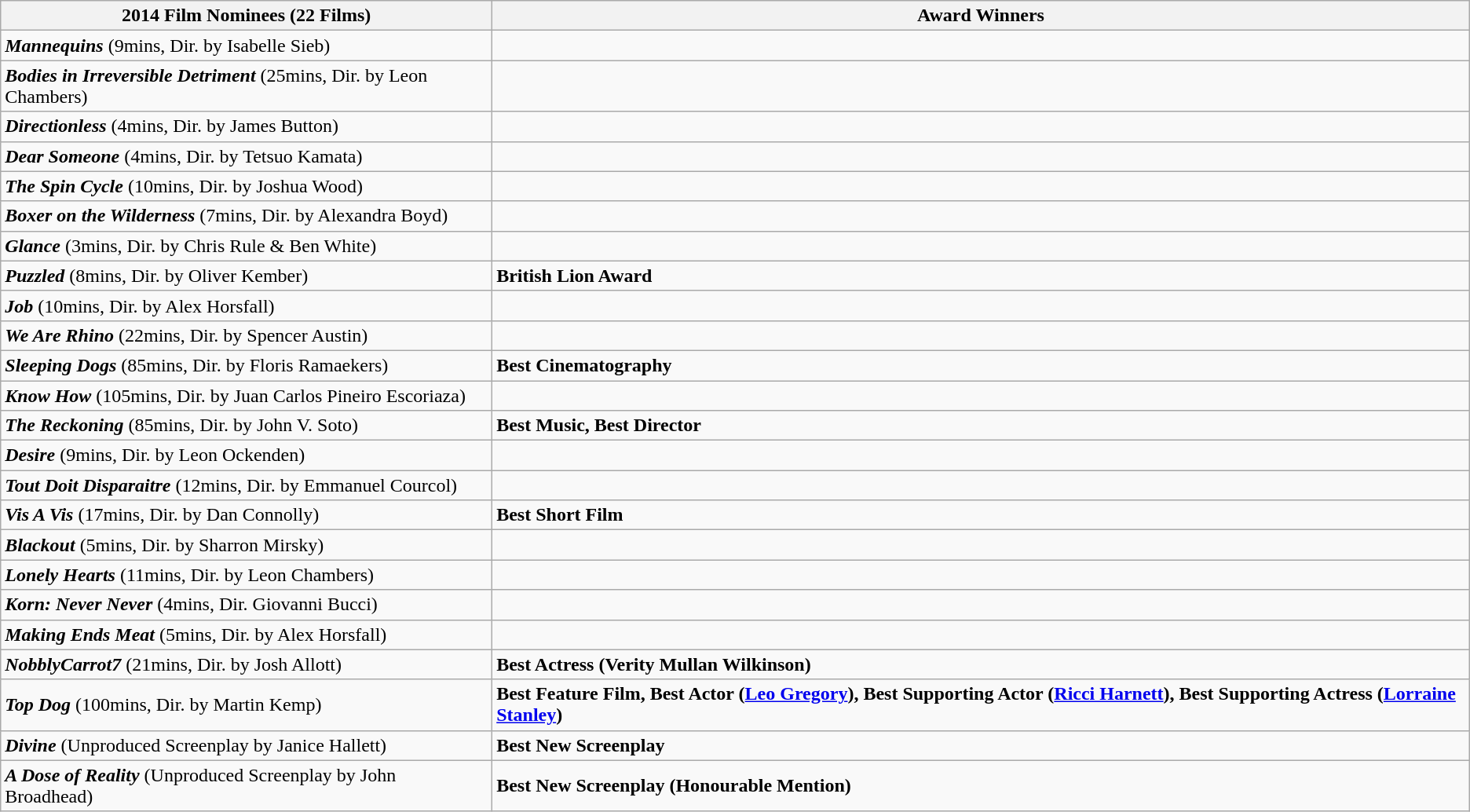<table class="wikitable mw-collapsible mw-collapsed">
<tr>
<th><strong>2014 Film Nominees (22 Films)</strong></th>
<th><strong>Award Winners</strong></th>
</tr>
<tr>
<td><strong><em>Mannequins</em></strong> (9mins, Dir. by Isabelle Sieb)</td>
<td></td>
</tr>
<tr>
<td><strong><em>Bodies in Irreversible Detriment</em></strong>  (25mins, Dir. by Leon Chambers)</td>
<td></td>
</tr>
<tr>
<td><strong><em>Directionless</em></strong> (4mins, Dir. by James Button)</td>
<td></td>
</tr>
<tr>
<td><strong><em>Dear Someone</em></strong> (4mins, Dir. by Tetsuo Kamata)</td>
<td></td>
</tr>
<tr>
<td><strong><em>The Spin Cycle</em></strong> (10mins, Dir. by Joshua Wood)</td>
<td></td>
</tr>
<tr>
<td><strong><em>Boxer on the Wilderness</em></strong>  (7mins, Dir. by Alexandra Boyd)</td>
<td></td>
</tr>
<tr>
<td><strong><em>Glance</em></strong> (3mins, Dir. by Chris Rule & Ben White)</td>
<td></td>
</tr>
<tr>
<td><strong><em>Puzzled</em></strong> (8mins, Dir. by Oliver Kember)</td>
<td><strong>British Lion Award</strong></td>
</tr>
<tr>
<td><strong><em>Job</em></strong> (10mins, Dir. by Alex Horsfall)</td>
<td></td>
</tr>
<tr>
<td><strong><em>We Are Rhino</em></strong> (22mins, Dir. by Spencer Austin)</td>
<td></td>
</tr>
<tr>
<td><strong><em>Sleeping Dogs</em></strong> (85mins, Dir. by Floris Ramaekers)</td>
<td><strong>Best Cinematography</strong></td>
</tr>
<tr>
<td><strong><em>Know How</em></strong> (105mins, Dir. by Juan Carlos Pineiro Escoriaza)</td>
<td></td>
</tr>
<tr>
<td><strong><em>The Reckoning</em></strong> (85mins, Dir. by John V. Soto)</td>
<td><strong>Best Music, Best Director</strong></td>
</tr>
<tr>
<td><strong><em>Desire</em></strong> (9mins, Dir. by Leon Ockenden)</td>
<td></td>
</tr>
<tr>
<td><strong><em>Tout Doit Disparaitre</em></strong> (12mins, Dir. by Emmanuel Courcol)</td>
<td></td>
</tr>
<tr>
<td><strong><em>Vis A Vis</em></strong> (17mins, Dir. by Dan Connolly)</td>
<td><strong>Best Short Film</strong></td>
</tr>
<tr>
<td><strong><em>Blackout</em></strong> (5mins, Dir. by Sharron Mirsky)</td>
<td></td>
</tr>
<tr>
<td><strong><em>Lonely Hearts</em></strong> (11mins, Dir. by Leon Chambers)</td>
<td></td>
</tr>
<tr>
<td><strong><em>Korn: Never Never</em></strong> (4mins, Dir. Giovanni Bucci)</td>
<td></td>
</tr>
<tr>
<td><strong><em>Making Ends Meat</em></strong> (5mins,  Dir. by Alex Horsfall)</td>
<td></td>
</tr>
<tr>
<td><strong><em>NobblyCarrot7</em></strong> (21mins, Dir. by Josh Allott)</td>
<td><strong>Best Actress (Verity Mullan Wilkinson)</strong></td>
</tr>
<tr>
<td><strong><em>Top Dog</em></strong> (100mins, Dir. by Martin Kemp)</td>
<td><strong>Best Feature Film, Best Actor (<a href='#'>Leo Gregory</a>), Best Supporting Actor (<a href='#'>Ricci Harnett</a>), Best Supporting Actress (<a href='#'>Lorraine Stanley</a>)</strong></td>
</tr>
<tr>
<td><strong><em>Divine</em></strong> (Unproduced Screenplay by Janice Hallett)</td>
<td><strong>Best New Screenplay</strong></td>
</tr>
<tr>
<td><strong><em>A Dose of Reality</em></strong> (Unproduced Screenplay by John  Broadhead)</td>
<td><strong>Best New Screenplay (Honourable Mention)</strong></td>
</tr>
</table>
